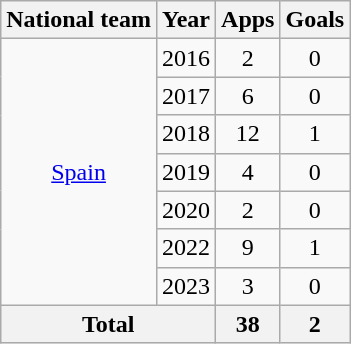<table class="wikitable" style="text-align: center;">
<tr>
<th>National team</th>
<th>Year</th>
<th>Apps</th>
<th>Goals</th>
</tr>
<tr>
<td rowspan="7"><a href='#'>Spain</a></td>
<td>2016</td>
<td>2</td>
<td>0</td>
</tr>
<tr>
<td>2017</td>
<td>6</td>
<td>0</td>
</tr>
<tr>
<td>2018</td>
<td>12</td>
<td>1</td>
</tr>
<tr>
<td>2019</td>
<td>4</td>
<td>0</td>
</tr>
<tr>
<td>2020</td>
<td>2</td>
<td>0</td>
</tr>
<tr>
<td>2022</td>
<td>9</td>
<td>1</td>
</tr>
<tr>
<td>2023</td>
<td>3</td>
<td>0</td>
</tr>
<tr>
<th colspan="2">Total</th>
<th>38</th>
<th>2</th>
</tr>
</table>
